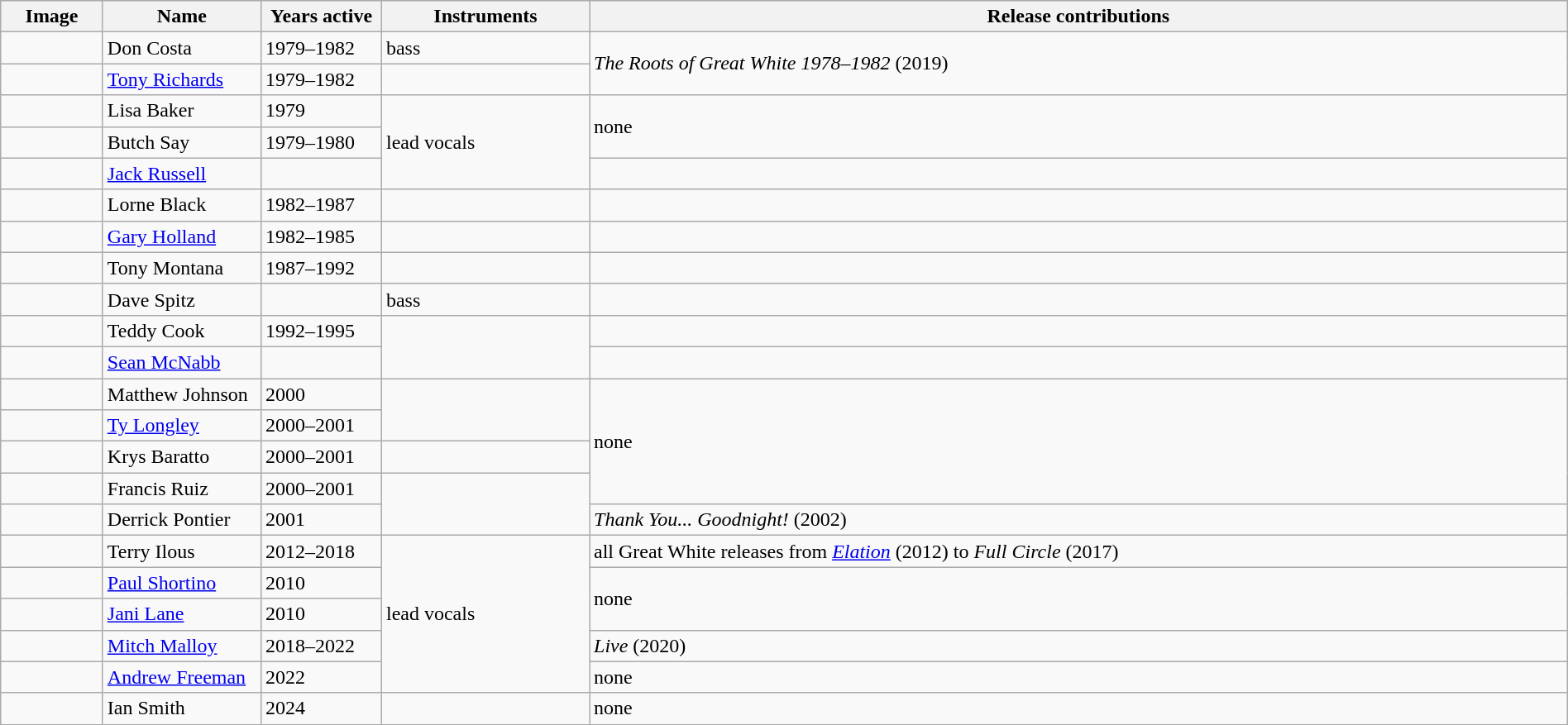<table class="wikitable" border="1" width=100%>
<tr>
<th width="75">Image</th>
<th width="120">Name</th>
<th width="90">Years active</th>
<th width="160">Instruments</th>
<th>Release contributions</th>
</tr>
<tr>
<td></td>
<td>Don Costa</td>
<td>1979–1982 </td>
<td>bass</td>
<td rowspan="2"><em>The Roots of Great White 1978–1982</em> (2019)</td>
</tr>
<tr>
<td></td>
<td><a href='#'>Tony Richards</a></td>
<td>1979–1982</td>
<td></td>
</tr>
<tr>
<td></td>
<td>Lisa Baker</td>
<td>1979</td>
<td rowspan="3">lead vocals</td>
<td rowspan="2">none</td>
</tr>
<tr>
<td></td>
<td>Butch Say</td>
<td>1979–1980</td>
</tr>
<tr>
<td></td>
<td><a href='#'>Jack Russell</a></td>
<td>  </td>
<td></td>
</tr>
<tr>
<td></td>
<td>Lorne Black</td>
<td>1982–1987 </td>
<td></td>
<td></td>
</tr>
<tr>
<td></td>
<td><a href='#'>Gary Holland</a></td>
<td>1982–1985</td>
<td></td>
<td></td>
</tr>
<tr>
<td></td>
<td>Tony Montana</td>
<td>1987–1992</td>
<td></td>
<td></td>
</tr>
<tr>
<td></td>
<td>Dave Spitz</td>
<td></td>
<td>bass</td>
<td></td>
</tr>
<tr>
<td></td>
<td>Teddy Cook</td>
<td>1992–1995</td>
<td rowspan="2"></td>
<td></td>
</tr>
<tr>
<td></td>
<td><a href='#'>Sean McNabb</a></td>
<td></td>
<td></td>
</tr>
<tr>
<td></td>
<td>Matthew Johnson</td>
<td>2000</td>
<td Rowspan="2"></td>
<td rowspan="4">none</td>
</tr>
<tr>
<td></td>
<td><a href='#'>Ty Longley</a></td>
<td>2000–2001 </td>
</tr>
<tr>
<td></td>
<td>Krys Baratto</td>
<td>2000–2001</td>
<td></td>
</tr>
<tr>
<td></td>
<td>Francis Ruiz</td>
<td>2000–2001 </td>
<td rowspan="2"></td>
</tr>
<tr>
<td></td>
<td>Derrick Pontier</td>
<td>2001 </td>
<td><em>Thank You... Goodnight!</em> (2002)</td>
</tr>
<tr>
<td></td>
<td>Terry Ilous</td>
<td>2012–2018 </td>
<td rowspan="5">lead vocals</td>
<td>all Great White releases from <em><a href='#'>Elation</a></em> (2012) to <em>Full Circle</em> (2017)</td>
</tr>
<tr>
<td></td>
<td><a href='#'>Paul Shortino</a></td>
<td>2010 </td>
<td rowspan="2">none</td>
</tr>
<tr>
<td></td>
<td><a href='#'>Jani Lane</a></td>
<td>2010 </td>
</tr>
<tr>
<td></td>
<td><a href='#'>Mitch Malloy</a></td>
<td>2018–2022 </td>
<td><em>Live</em> (2020)</td>
</tr>
<tr>
<td></td>
<td><a href='#'>Andrew Freeman</a></td>
<td>2022</td>
<td>none</td>
</tr>
<tr>
<td></td>
<td>Ian Smith</td>
<td>2024 </td>
<td></td>
<td>none</td>
</tr>
</table>
